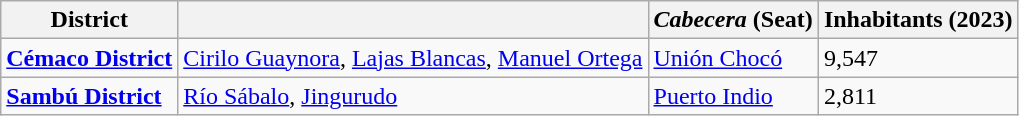<table class="wikitable">
<tr>
<th>District</th>
<th></th>
<th><em>Cabecera</em> (Seat)</th>
<th>Inhabitants (2023)</th>
</tr>
<tr>
<td><strong><a href='#'>Cémaco District</a></strong></td>
<td><a href='#'>Cirilo Guaynora</a>, <a href='#'>Lajas Blancas</a>, <a href='#'>Manuel Ortega</a></td>
<td><a href='#'>Unión Chocó</a></td>
<td>9,547</td>
</tr>
<tr>
<td><strong><a href='#'>Sambú District</a></strong></td>
<td><a href='#'>Río Sábalo</a>, <a href='#'>Jingurudo</a></td>
<td><a href='#'>Puerto Indio</a></td>
<td>2,811</td>
</tr>
</table>
